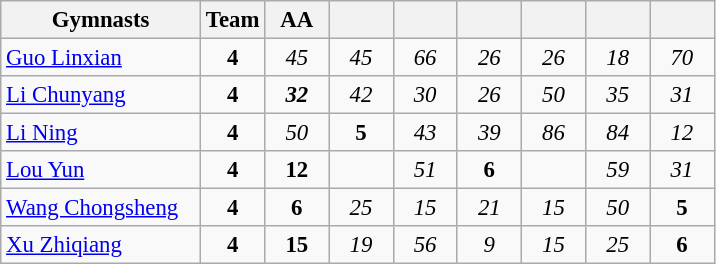<table class="wikitable sortable collapsible autocollapse plainrowheaders" style="text-align:center; font-size:95%;">
<tr>
<th width=28% class=unsortable>Gymnasts</th>
<th width=9% class=unsortable>Team</th>
<th width=9% class=unsortable>AA</th>
<th width=9% class=unsortable></th>
<th width=9% class=unsortable></th>
<th width=9% class=unsortable></th>
<th width=9% class=unsortable></th>
<th width=9% class=unsortable></th>
<th width=9% class=unsortable></th>
</tr>
<tr>
<td align=left><a href='#'>Guo Linxian</a></td>
<td><strong>4</strong></td>
<td><em>45</em></td>
<td><em>45</em></td>
<td><em>66</em></td>
<td><em>26</em></td>
<td><em>26</em></td>
<td><em>18</em></td>
<td><em>70</em></td>
</tr>
<tr>
<td align=left><a href='#'>Li Chunyang</a></td>
<td><strong>4</strong></td>
<td><strong><em>32</em></strong></td>
<td><em>42</em></td>
<td><em>30</em></td>
<td><em>26</em></td>
<td><em>50</em></td>
<td><em>35</em></td>
<td><em>31</em></td>
</tr>
<tr>
<td align=left><a href='#'>Li Ning</a></td>
<td><strong>4</strong></td>
<td><em>50</em></td>
<td><strong>5</strong></td>
<td><em>43</em></td>
<td><em>39</em></td>
<td><em>86</em></td>
<td><em>84</em></td>
<td><em>12</em></td>
</tr>
<tr>
<td align=left><a href='#'>Lou Yun</a></td>
<td><strong>4</strong></td>
<td><strong>12</strong></td>
<td></td>
<td><em>51</em></td>
<td><strong>6</strong></td>
<td></td>
<td><em>59</em></td>
<td><em>31</em></td>
</tr>
<tr>
<td align=left><a href='#'>Wang Chongsheng</a></td>
<td><strong>4</strong></td>
<td><strong>6</strong></td>
<td><em>25</em></td>
<td><em>15</em></td>
<td><em>21</em></td>
<td><em>15</em></td>
<td><em>50</em></td>
<td><strong>5</strong></td>
</tr>
<tr>
<td align=left><a href='#'>Xu Zhiqiang</a></td>
<td><strong>4</strong></td>
<td><strong>15</strong></td>
<td><em>19</em></td>
<td><em>56</em></td>
<td><em>9</em></td>
<td><em>15</em></td>
<td><em>25</em></td>
<td><strong>6</strong></td>
</tr>
</table>
